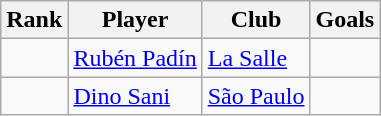<table class="wikitable sortable">
<tr>
<th>Rank</th>
<th>Player</th>
<th>Club</th>
<th>Goals</th>
</tr>
<tr>
<td></td>
<td> <a href='#'>Rubén Padín</a></td>
<td> <a href='#'>La Salle</a></td>
<td></td>
</tr>
<tr>
<td></td>
<td> <a href='#'>Dino Sani</a></td>
<td> <a href='#'>São Paulo</a></td>
<td></td>
</tr>
</table>
